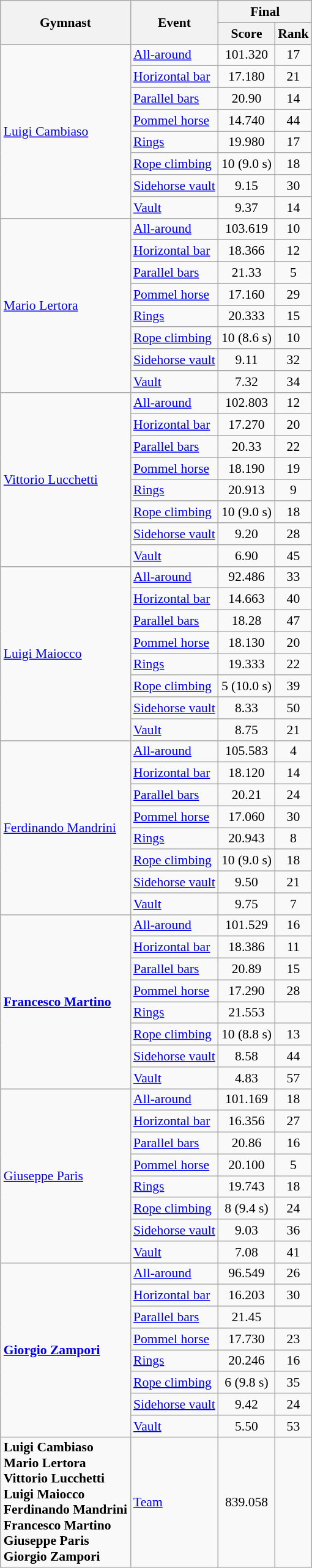<table class=wikitable style="font-size:90%">
<tr>
<th rowspan=2>Gymnast</th>
<th rowspan=2>Event</th>
<th colspan=2>Final</th>
</tr>
<tr>
<th>Score</th>
<th>Rank</th>
</tr>
<tr>
<td rowspan=8><a href='#'>Luigi Cambiaso</a></td>
<td><a href='#'>All-around</a></td>
<td align=center>101.320</td>
<td align=center>17</td>
</tr>
<tr>
<td><a href='#'>Horizontal bar</a></td>
<td align=center>17.180</td>
<td align=center>21</td>
</tr>
<tr>
<td><a href='#'>Parallel bars</a></td>
<td align=center>20.90</td>
<td align=center>14</td>
</tr>
<tr>
<td><a href='#'>Pommel horse</a></td>
<td align=center>14.740</td>
<td align=center>44</td>
</tr>
<tr>
<td><a href='#'>Rings</a></td>
<td align=center>19.980</td>
<td align=center>17</td>
</tr>
<tr>
<td><a href='#'>Rope climbing</a></td>
<td align=center>10 (9.0 s)</td>
<td align=center>18</td>
</tr>
<tr>
<td><a href='#'>Sidehorse vault</a></td>
<td align=center>9.15</td>
<td align=center>30</td>
</tr>
<tr>
<td><a href='#'>Vault</a></td>
<td align=center>9.37</td>
<td align=center>14</td>
</tr>
<tr>
<td rowspan=8><a href='#'>Mario Lertora</a></td>
<td><a href='#'>All-around</a></td>
<td align=center>103.619</td>
<td align=center>10</td>
</tr>
<tr>
<td><a href='#'>Horizontal bar</a></td>
<td align=center>18.366</td>
<td align=center>12</td>
</tr>
<tr>
<td><a href='#'>Parallel bars</a></td>
<td align=center>21.33</td>
<td align=center>5</td>
</tr>
<tr>
<td><a href='#'>Pommel horse</a></td>
<td align=center>17.160</td>
<td align=center>29</td>
</tr>
<tr>
<td><a href='#'>Rings</a></td>
<td align=center>20.333</td>
<td align=center>15</td>
</tr>
<tr>
<td><a href='#'>Rope climbing</a></td>
<td align=center>10 (8.6 s)</td>
<td align=center>10</td>
</tr>
<tr>
<td><a href='#'>Sidehorse vault</a></td>
<td align=center>9.11</td>
<td align=center>32</td>
</tr>
<tr>
<td><a href='#'>Vault</a></td>
<td align=center>7.32</td>
<td align=center>34</td>
</tr>
<tr>
<td rowspan=8><a href='#'>Vittorio Lucchetti</a></td>
<td><a href='#'>All-around</a></td>
<td align=center>102.803</td>
<td align=center>12</td>
</tr>
<tr>
<td><a href='#'>Horizontal bar</a></td>
<td align=center>17.270</td>
<td align=center>20</td>
</tr>
<tr>
<td><a href='#'>Parallel bars</a></td>
<td align=center>20.33</td>
<td align=center>22</td>
</tr>
<tr>
<td><a href='#'>Pommel horse</a></td>
<td align=center>18.190</td>
<td align=center>19</td>
</tr>
<tr>
<td><a href='#'>Rings</a></td>
<td align=center>20.913</td>
<td align=center>9</td>
</tr>
<tr>
<td><a href='#'>Rope climbing</a></td>
<td align=center>10 (9.0 s)</td>
<td align=center>18</td>
</tr>
<tr>
<td><a href='#'>Sidehorse vault</a></td>
<td align=center>9.20</td>
<td align=center>28</td>
</tr>
<tr>
<td><a href='#'>Vault</a></td>
<td align=center>6.90</td>
<td align=center>45</td>
</tr>
<tr>
<td rowspan=8><a href='#'>Luigi Maiocco</a></td>
<td><a href='#'>All-around</a></td>
<td align=center>92.486</td>
<td align=center>33</td>
</tr>
<tr>
<td><a href='#'>Horizontal bar</a></td>
<td align=center>14.663</td>
<td align=center>40</td>
</tr>
<tr>
<td><a href='#'>Parallel bars</a></td>
<td align=center>18.28</td>
<td align=center>47</td>
</tr>
<tr>
<td><a href='#'>Pommel horse</a></td>
<td align=center>18.130</td>
<td align=center>20</td>
</tr>
<tr>
<td><a href='#'>Rings</a></td>
<td align=center>19.333</td>
<td align=center>22</td>
</tr>
<tr>
<td><a href='#'>Rope climbing</a></td>
<td align=center>5 (10.0 s)</td>
<td align=center>39</td>
</tr>
<tr>
<td><a href='#'>Sidehorse vault</a></td>
<td align=center>8.33</td>
<td align=center>50</td>
</tr>
<tr>
<td><a href='#'>Vault</a></td>
<td align=center>8.75</td>
<td align=center>21</td>
</tr>
<tr>
<td rowspan=8><a href='#'>Ferdinando Mandrini</a></td>
<td><a href='#'>All-around</a></td>
<td align=center>105.583</td>
<td align=center>4</td>
</tr>
<tr>
<td><a href='#'>Horizontal bar</a></td>
<td align=center>18.120</td>
<td align=center>14</td>
</tr>
<tr>
<td><a href='#'>Parallel bars</a></td>
<td align=center>20.21</td>
<td align=center>24</td>
</tr>
<tr>
<td><a href='#'>Pommel horse</a></td>
<td align=center>17.060</td>
<td align=center>30</td>
</tr>
<tr>
<td><a href='#'>Rings</a></td>
<td align=center>20.943</td>
<td align=center>8</td>
</tr>
<tr>
<td><a href='#'>Rope climbing</a></td>
<td align=center>10 (9.0 s)</td>
<td align=center>18</td>
</tr>
<tr>
<td><a href='#'>Sidehorse vault</a></td>
<td align=center>9.50</td>
<td align=center>21</td>
</tr>
<tr>
<td><a href='#'>Vault</a></td>
<td align=center>9.75</td>
<td align=center>7</td>
</tr>
<tr>
<td rowspan=8><strong><a href='#'>Francesco Martino</a></strong></td>
<td><a href='#'>All-around</a></td>
<td align=center>101.529</td>
<td align=center>16</td>
</tr>
<tr>
<td><a href='#'>Horizontal bar</a></td>
<td align=center>18.386</td>
<td align=center>11</td>
</tr>
<tr>
<td><a href='#'>Parallel bars</a></td>
<td align=center>20.89</td>
<td align=center>15</td>
</tr>
<tr>
<td><a href='#'>Pommel horse</a></td>
<td align=center>17.290</td>
<td align=center>28</td>
</tr>
<tr>
<td><a href='#'>Rings</a></td>
<td align=center>21.553</td>
<td align=center></td>
</tr>
<tr>
<td><a href='#'>Rope climbing</a></td>
<td align=center>10 (8.8 s)</td>
<td align=center>13</td>
</tr>
<tr>
<td><a href='#'>Sidehorse vault</a></td>
<td align=center>8.58</td>
<td align=center>44</td>
</tr>
<tr>
<td><a href='#'>Vault</a></td>
<td align=center>4.83</td>
<td align=center>57</td>
</tr>
<tr>
<td rowspan=8><a href='#'>Giuseppe Paris</a></td>
<td><a href='#'>All-around</a></td>
<td align=center>101.169</td>
<td align=center>18</td>
</tr>
<tr>
<td><a href='#'>Horizontal bar</a></td>
<td align=center>16.356</td>
<td align=center>27</td>
</tr>
<tr>
<td><a href='#'>Parallel bars</a></td>
<td align=center>20.86</td>
<td align=center>16</td>
</tr>
<tr>
<td><a href='#'>Pommel horse</a></td>
<td align=center>20.100</td>
<td align=center>5</td>
</tr>
<tr>
<td><a href='#'>Rings</a></td>
<td align=center>19.743</td>
<td align=center>18</td>
</tr>
<tr>
<td><a href='#'>Rope climbing</a></td>
<td align=center>8 (9.4 s)</td>
<td align=center>24</td>
</tr>
<tr>
<td><a href='#'>Sidehorse vault</a></td>
<td align=center>9.03</td>
<td align=center>36</td>
</tr>
<tr>
<td><a href='#'>Vault</a></td>
<td align=center>7.08</td>
<td align=center>41</td>
</tr>
<tr>
<td rowspan=8><strong><a href='#'>Giorgio Zampori</a></strong></td>
<td><a href='#'>All-around</a></td>
<td align=center>96.549</td>
<td align=center>26</td>
</tr>
<tr>
<td><a href='#'>Horizontal bar</a></td>
<td align=center>16.203</td>
<td align=center>30</td>
</tr>
<tr>
<td><a href='#'>Parallel bars</a></td>
<td align=center>21.45</td>
<td align=center></td>
</tr>
<tr>
<td><a href='#'>Pommel horse</a></td>
<td align=center>17.730</td>
<td align=center>23</td>
</tr>
<tr>
<td><a href='#'>Rings</a></td>
<td align=center>20.246</td>
<td align=center>16</td>
</tr>
<tr>
<td><a href='#'>Rope climbing</a></td>
<td align=center>6 (9.8 s)</td>
<td align=center>35</td>
</tr>
<tr>
<td><a href='#'>Sidehorse vault</a></td>
<td align=center>9.42</td>
<td align=center>24</td>
</tr>
<tr>
<td><a href='#'>Vault</a></td>
<td align=center>5.50</td>
<td align=center>53</td>
</tr>
<tr>
<td><strong>Luigi Cambiaso <br> Mario Lertora <br> Vittorio Lucchetti <br> Luigi Maiocco <br> Ferdinando Mandrini <br> Francesco Martino <br> Giuseppe Paris <br> Giorgio Zampori</strong></td>
<td><a href='#'>Team</a></td>
<td align=center>839.058</td>
<td align=center></td>
</tr>
</table>
